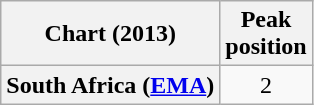<table class="wikitable sortable plainrowheaders" style="text-align:center;">
<tr>
<th scope="col">Chart (2013)</th>
<th scope="col">Peak<br>position</th>
</tr>
<tr>
<th scope="row">South Africa (<a href='#'>EMA</a>)</th>
<td>2</td>
</tr>
</table>
